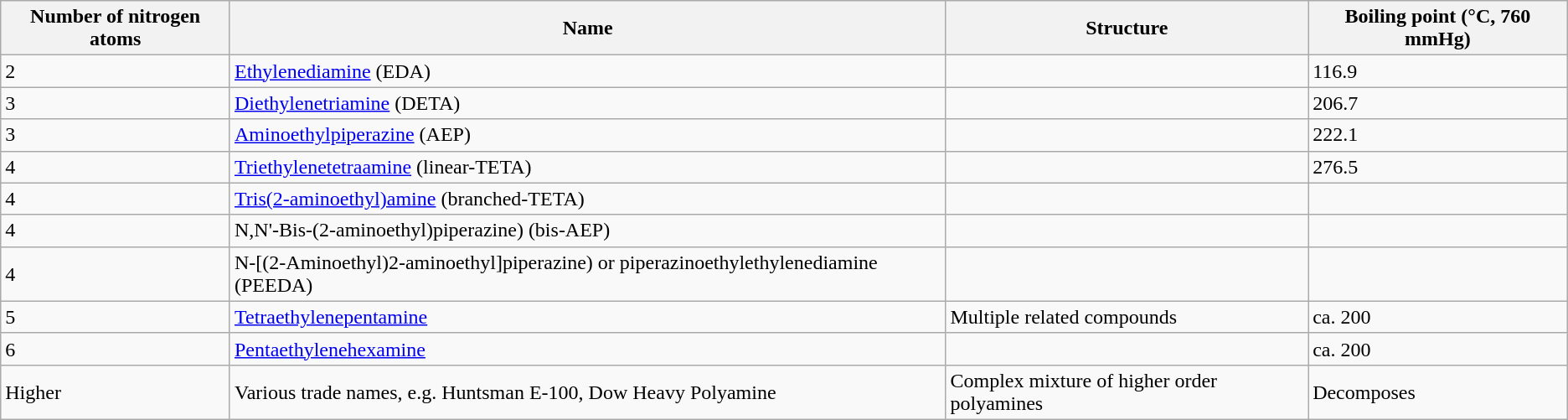<table class="wikitable">
<tr>
<th>Number of nitrogen atoms</th>
<th>Name</th>
<th>Structure</th>
<th>Boiling point (°C, 760 mmHg)</th>
</tr>
<tr>
<td>2</td>
<td><a href='#'>Ethylenediamine</a> (EDA)</td>
<td></td>
<td>116.9</td>
</tr>
<tr>
<td>3</td>
<td><a href='#'>Diethylenetriamine</a> (DETA)</td>
<td></td>
<td>206.7</td>
</tr>
<tr>
<td>3</td>
<td><a href='#'>Aminoethylpiperazine</a> (AEP)</td>
<td></td>
<td>222.1</td>
</tr>
<tr>
<td>4</td>
<td><a href='#'>Triethylenetetraamine</a> (linear-TETA)</td>
<td></td>
<td>276.5</td>
</tr>
<tr>
<td>4</td>
<td><a href='#'>Tris(2-aminoethyl)amine</a> (branched-TETA)</td>
<td></td>
<td></td>
</tr>
<tr>
<td>4</td>
<td>N,N'-Bis-(2-aminoethyl)piperazine) (bis-AEP)</td>
<td></td>
<td></td>
</tr>
<tr>
<td>4</td>
<td>N-[(2-Aminoethyl)2-aminoethyl]piperazine) or piperazinoethylethylenediamine (PEEDA)</td>
<td></td>
<td></td>
</tr>
<tr>
<td>5</td>
<td><a href='#'>Tetraethylenepentamine</a></td>
<td>Multiple related compounds</td>
<td>ca. 200</td>
</tr>
<tr>
<td>6</td>
<td><a href='#'>Pentaethylenehexamine</a></td>
<td></td>
<td>ca. 200</td>
</tr>
<tr>
<td>Higher</td>
<td>Various trade names, e.g. Huntsman E-100, Dow Heavy Polyamine</td>
<td>Complex mixture of higher order polyamines</td>
<td>Decomposes</td>
</tr>
</table>
